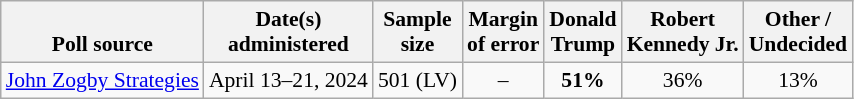<table class="wikitable sortable mw-datatable" style="font-size:90%;text-align:center;line-height:17px">
<tr valign=bottom>
<th>Poll source</th>
<th>Date(s)<br>administered</th>
<th>Sample<br>size</th>
<th>Margin<br>of error</th>
<th class="unsortable">Donald<br>Trump<br></th>
<th class="unsortable">Robert<br>Kennedy Jr.<br></th>
<th class="unsortable">Other /<br>Undecided</th>
</tr>
<tr>
<td style="text-align:left;"><a href='#'>John Zogby Strategies</a></td>
<td data-sort-value="2024-05-01">April 13–21, 2024</td>
<td>501 (LV)</td>
<td>–</td>
<td><strong>51%</strong></td>
<td>36%</td>
<td>13%</td>
</tr>
</table>
